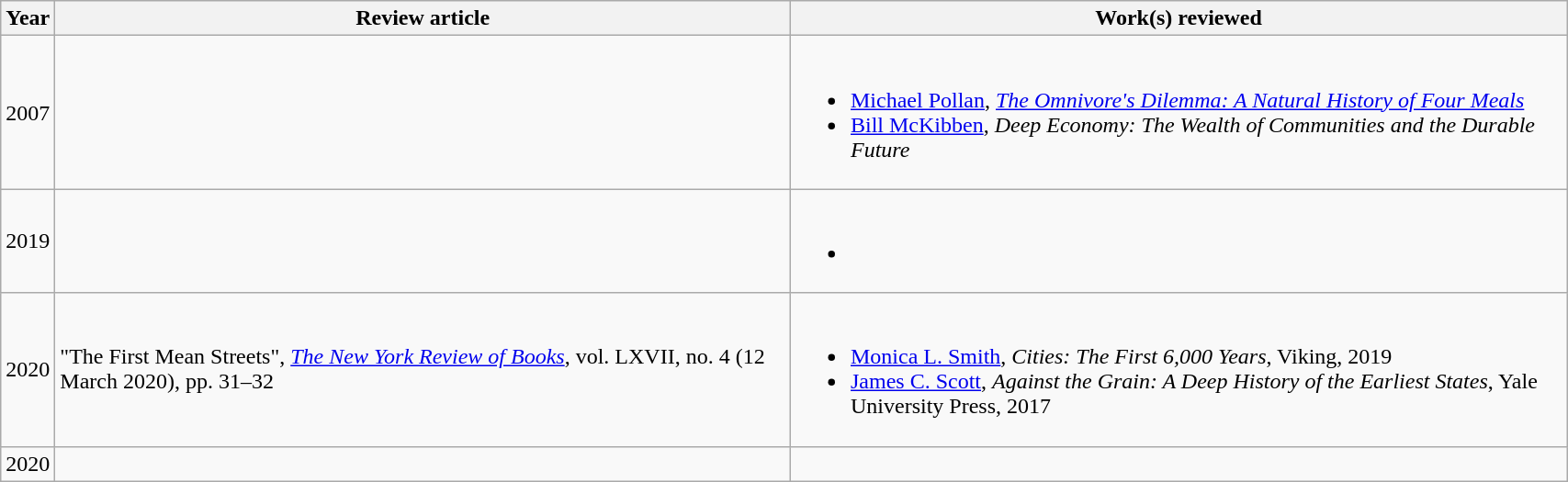<table class='wikitable sortable' width='90%'>
<tr>
<th>Year</th>
<th class='unsortable'>Review article</th>
<th class='unsortable'>Work(s) reviewed</th>
</tr>
<tr>
<td>2007</td>
<td></td>
<td><br><ul><li><a href='#'>Michael Pollan</a>, <em><a href='#'>The Omnivore's Dilemma: A Natural History of Four Meals</a></em></li><li><a href='#'>Bill McKibben</a>, <em>Deep Economy: The Wealth of Communities and the Durable Future</em></li></ul></td>
</tr>
<tr>
<td>2019</td>
<td></td>
<td><br><ul><li></li></ul></td>
</tr>
<tr>
<td>2020</td>
<td>"The First Mean Streets", <em><a href='#'>The New York Review of Books</a></em>, vol. LXVII, no. 4 (12 March 2020), pp. 31–32</td>
<td><br><ul><li><a href='#'>Monica L. Smith</a>, <em>Cities: The First 6,000 Years</em>, Viking, 2019</li><li><a href='#'>James C. Scott</a>, <em>Against the Grain: A Deep History of the Earliest States</em>, Yale University Press, 2017</li></ul></td>
</tr>
<tr>
<td>2020</td>
<td></td>
<td></td>
</tr>
</table>
